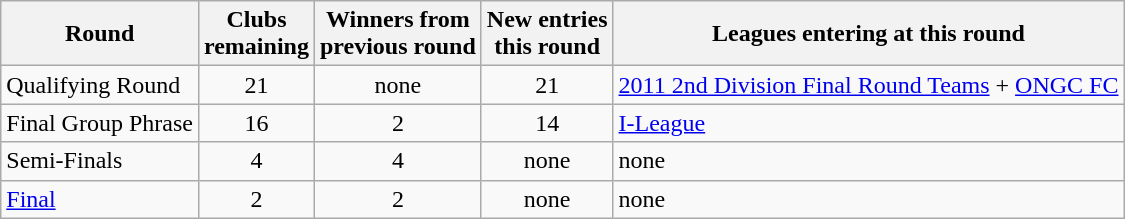<table class="wikitable">
<tr>
<th>Round</th>
<th>Clubs<br>remaining</th>
<th>Winners from<br>previous round</th>
<th>New entries<br>this round</th>
<th>Leagues entering at this round</th>
</tr>
<tr>
<td>Qualifying Round</td>
<td style="text-align:center;">21</td>
<td style="text-align:center;">none</td>
<td style="text-align:center;">21</td>
<td><a href='#'>2011 2nd Division Final Round Teams</a> + <a href='#'>ONGC FC</a></td>
</tr>
<tr>
<td>Final Group Phrase</td>
<td style="text-align:center;">16</td>
<td style="text-align:center;">2</td>
<td style="text-align:center;">14</td>
<td><a href='#'>I-League</a></td>
</tr>
<tr>
<td>Semi-Finals</td>
<td style="text-align:center;">4</td>
<td style="text-align:center;">4</td>
<td style="text-align:center;">none</td>
<td>none</td>
</tr>
<tr>
<td><a href='#'>Final</a></td>
<td style="text-align:center;">2</td>
<td style="text-align:center;">2</td>
<td style="text-align:center;">none</td>
<td>none</td>
</tr>
</table>
